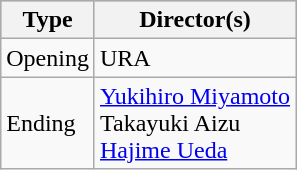<table class="wikitable">
<tr style="background:#b0c4de; text-align:center;">
<th>Type</th>
<th>Director(s)</th>
</tr>
<tr>
<td>Opening</td>
<td>URA</td>
</tr>
<tr>
<td>Ending</td>
<td><a href='#'>Yukihiro Miyamoto</a><br>Takayuki Aizu<br><a href='#'>Hajime Ueda</a></td>
</tr>
</table>
